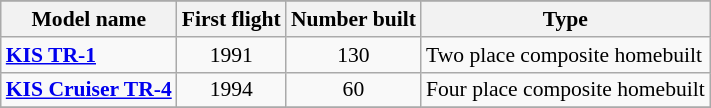<table class="wikitable" align=center style="font-size:90%;">
<tr>
</tr>
<tr bgcolor="#efefef">
<th>Model name</th>
<th>First flight</th>
<th>Number built</th>
<th>Type</th>
</tr>
<tr>
<td align=left><strong><a href='#'>KIS TR-1</a></strong></td>
<td align=center>1991</td>
<td align=center>130</td>
<td align=left>Two place composite homebuilt</td>
</tr>
<tr>
<td align=left><strong><a href='#'>KIS Cruiser TR-4</a></strong></td>
<td align=center>1994</td>
<td align=center>60</td>
<td align=left>Four place composite homebuilt</td>
</tr>
<tr>
</tr>
</table>
